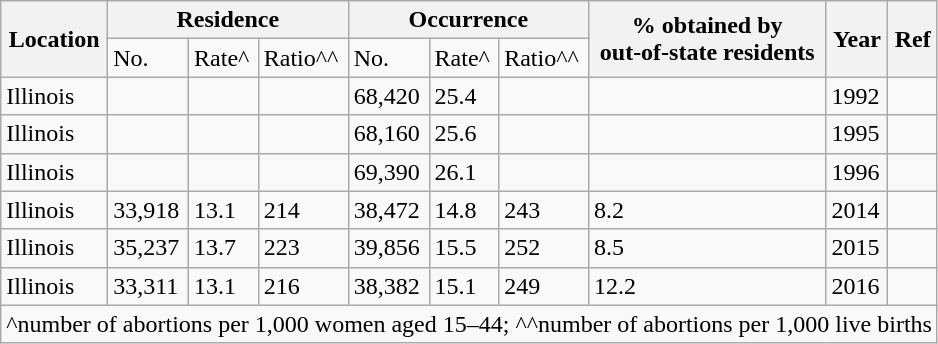<table class="wikitable">
<tr>
<th rowspan="2">Location</th>
<th colspan="3">Residence</th>
<th colspan="3">Occurrence</th>
<th rowspan="2">% obtained by<br>out-of-state residents</th>
<th rowspan="2">Year</th>
<th rowspan="2">Ref</th>
</tr>
<tr>
<td>No.</td>
<td>Rate^</td>
<td>Ratio^^</td>
<td>No.</td>
<td>Rate^</td>
<td>Ratio^^</td>
</tr>
<tr>
<td>Illinois</td>
<td></td>
<td></td>
<td></td>
<td>68,420</td>
<td>25.4</td>
<td></td>
<td></td>
<td>1992</td>
<td></td>
</tr>
<tr>
<td>Illinois</td>
<td></td>
<td></td>
<td></td>
<td>68,160</td>
<td>25.6</td>
<td></td>
<td></td>
<td>1995</td>
<td></td>
</tr>
<tr>
<td>Illinois</td>
<td></td>
<td></td>
<td></td>
<td>69,390</td>
<td>26.1</td>
<td></td>
<td></td>
<td>1996</td>
<td></td>
</tr>
<tr>
<td>Illinois</td>
<td>33,918</td>
<td>13.1</td>
<td>214</td>
<td>38,472</td>
<td>14.8</td>
<td>243</td>
<td>8.2</td>
<td>2014</td>
<td></td>
</tr>
<tr>
<td>Illinois</td>
<td>35,237</td>
<td>13.7</td>
<td>223</td>
<td>39,856</td>
<td>15.5</td>
<td>252</td>
<td>8.5</td>
<td>2015</td>
<td></td>
</tr>
<tr>
<td>Illinois</td>
<td>33,311</td>
<td>13.1</td>
<td>216</td>
<td>38,382</td>
<td>15.1</td>
<td>249</td>
<td>12.2</td>
<td>2016</td>
<td></td>
</tr>
<tr>
<td colspan="10">^number of abortions per 1,000 women aged 15–44; ^^number of abortions per 1,000 live births</td>
</tr>
</table>
